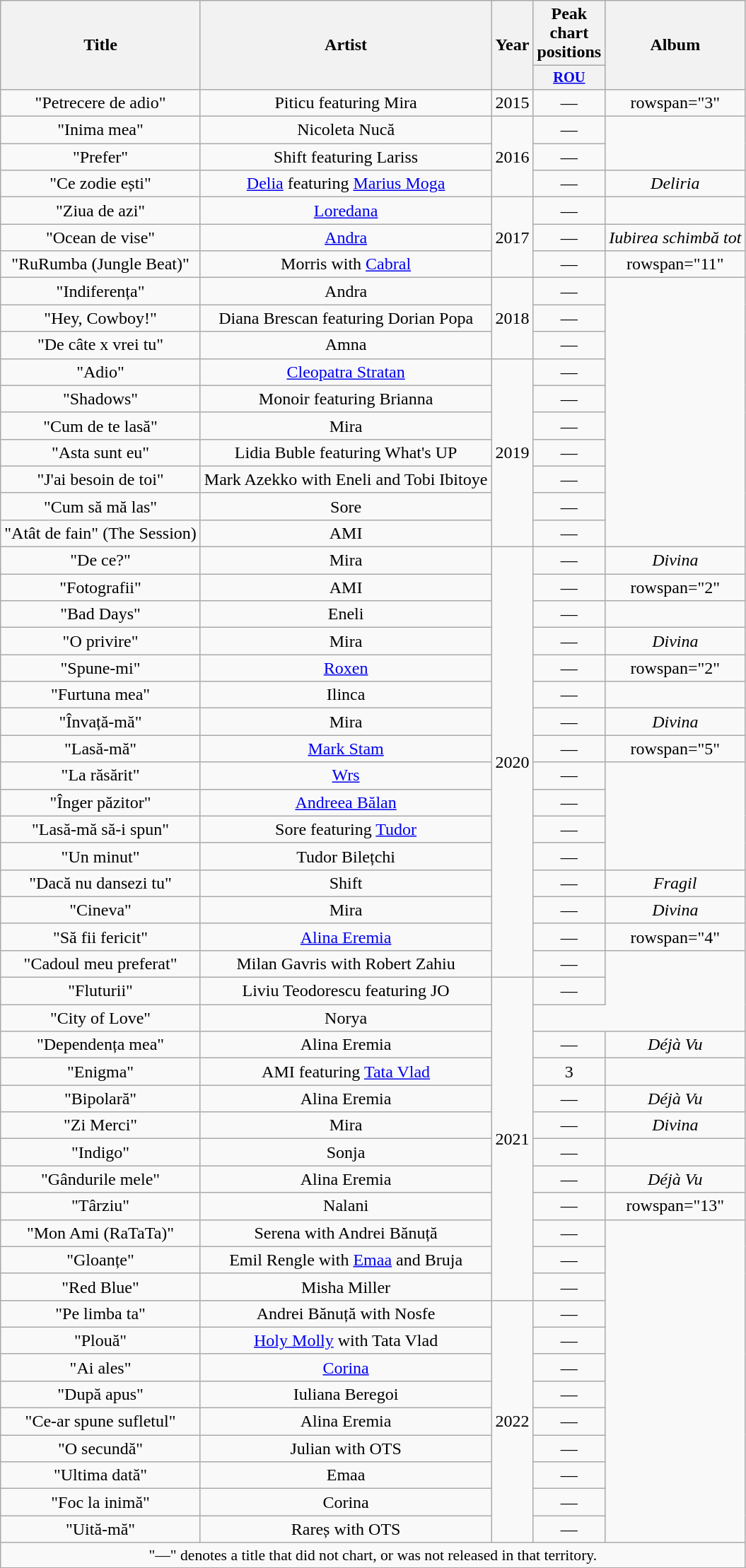<table class="wikitable plainrowheaders unsortable" style="text-align:center">
<tr>
<th scope="col" rowspan="2">Title</th>
<th scope="col" rowspan="2">Artist</th>
<th scope="col" rowspan="2">Year</th>
<th scope="col" colspan="1">Peak chart positions</th>
<th scope="col" rowspan="2">Album</th>
</tr>
<tr>
<th style="width:3em;font-size:85%"><a href='#'>ROU</a><br></th>
</tr>
<tr>
<td>"Petrecere de adio"</td>
<td>Piticu featuring Mira</td>
<td>2015</td>
<td>—</td>
<td>rowspan="3" </td>
</tr>
<tr>
<td>"Inima mea"</td>
<td>Nicoleta Nucă</td>
<td rowspan="3">2016</td>
<td>—</td>
</tr>
<tr>
<td>"Prefer"</td>
<td>Shift featuring Lariss</td>
<td>—</td>
</tr>
<tr>
<td>"Ce zodie ești"</td>
<td><a href='#'>Delia</a> featuring <a href='#'>Marius Moga</a></td>
<td>—</td>
<td><em>Deliria</em></td>
</tr>
<tr>
<td>"Ziua de azi"</td>
<td><a href='#'>Loredana</a></td>
<td rowspan="3">2017</td>
<td>—</td>
<td></td>
</tr>
<tr>
<td>"Ocean de vise"</td>
<td><a href='#'>Andra</a></td>
<td>—</td>
<td><em>Iubirea schimbă tot</em></td>
</tr>
<tr>
<td>"RuRumba (Jungle Beat)"</td>
<td>Morris with <a href='#'>Cabral</a></td>
<td>—</td>
<td>rowspan="11" </td>
</tr>
<tr>
<td>"Indiferența"</td>
<td>Andra</td>
<td rowspan="3">2018</td>
<td>—</td>
</tr>
<tr>
<td>"Hey, Cowboy!"</td>
<td>Diana Brescan featuring Dorian Popa</td>
<td>—</td>
</tr>
<tr>
<td>"De câte x vrei tu"</td>
<td>Amna</td>
<td>—</td>
</tr>
<tr>
<td>"Adio"</td>
<td><a href='#'>Cleopatra Stratan</a></td>
<td rowspan="7">2019</td>
<td>—</td>
</tr>
<tr>
<td>"Shadows"</td>
<td>Monoir featuring Brianna</td>
<td>—</td>
</tr>
<tr>
<td>"Cum de te lasă"</td>
<td>Mira</td>
<td>—</td>
</tr>
<tr>
<td>"Asta sunt eu"</td>
<td>Lidia Buble featuring What's UP</td>
<td>—</td>
</tr>
<tr>
<td>"J'ai besoin de toi"</td>
<td>Mark Azekko with Eneli and Tobi Ibitoye</td>
<td>—</td>
</tr>
<tr>
<td>"Cum să mă las"</td>
<td>Sore</td>
<td>—</td>
</tr>
<tr>
<td>"Atât de fain" (The Session)</td>
<td>AMI</td>
<td>—</td>
</tr>
<tr>
<td>"De ce?"</td>
<td>Mira</td>
<td rowspan="16">2020</td>
<td>—</td>
<td><em>Divina</em></td>
</tr>
<tr>
<td>"Fotografii"</td>
<td>AMI</td>
<td>—</td>
<td>rowspan="2" </td>
</tr>
<tr>
<td>"Bad Days"</td>
<td>Eneli</td>
<td>—</td>
</tr>
<tr>
<td>"O privire"</td>
<td>Mira</td>
<td>—</td>
<td><em>Divina</em></td>
</tr>
<tr>
<td>"Spune-mi"</td>
<td><a href='#'>Roxen</a></td>
<td>—</td>
<td>rowspan="2" </td>
</tr>
<tr>
<td>"Furtuna mea"</td>
<td>Ilinca</td>
<td>—</td>
</tr>
<tr>
<td>"Învață-mă"</td>
<td>Mira</td>
<td>—</td>
<td><em>Divina</em></td>
</tr>
<tr>
<td>"Lasă-mă"</td>
<td><a href='#'>Mark Stam</a></td>
<td>—</td>
<td>rowspan="5" </td>
</tr>
<tr>
<td>"La răsărit"</td>
<td><a href='#'>Wrs</a></td>
<td>—</td>
</tr>
<tr>
<td>"Înger păzitor"</td>
<td><a href='#'>Andreea Bălan</a></td>
<td>—</td>
</tr>
<tr>
<td>"Lasă-mă să-i spun"</td>
<td>Sore featuring <a href='#'>Tudor</a></td>
<td>—</td>
</tr>
<tr>
<td>"Un minut"</td>
<td>Tudor Bilețchi</td>
<td>—</td>
</tr>
<tr>
<td>"Dacă nu dansezi tu"</td>
<td>Shift</td>
<td>—</td>
<td><em>Fragil</em></td>
</tr>
<tr>
<td>"Cineva"</td>
<td>Mira</td>
<td>—</td>
<td><em>Divina</em></td>
</tr>
<tr>
<td>"Să fii fericit"</td>
<td><a href='#'>Alina Eremia</a></td>
<td>—</td>
<td>rowspan="4" </td>
</tr>
<tr>
<td>"Cadoul meu preferat"</td>
<td>Milan Gavris with Robert Zahiu</td>
<td>—</td>
</tr>
<tr>
<td>"Fluturii"</td>
<td>Liviu Teodorescu featuring JO</td>
<td rowspan="12">2021</td>
<td>—</td>
</tr>
<tr>
<td>"City of Love"</td>
<td>Norya</td>
</tr>
<tr>
<td>"Dependența mea"</td>
<td>Alina Eremia</td>
<td>—</td>
<td><em>Déjà Vu</em></td>
</tr>
<tr>
<td>"Enigma"</td>
<td>AMI featuring <a href='#'>Tata Vlad</a></td>
<td>3</td>
<td></td>
</tr>
<tr>
<td>"Bipolară"</td>
<td>Alina Eremia</td>
<td>—</td>
<td><em>Déjà Vu</em></td>
</tr>
<tr>
<td>"Zi Merci"</td>
<td>Mira</td>
<td>—</td>
<td><em>Divina</em></td>
</tr>
<tr>
<td>"Indigo"</td>
<td>Sonja</td>
<td>—</td>
<td></td>
</tr>
<tr>
<td>"Gândurile mele"</td>
<td>Alina Eremia</td>
<td>—</td>
<td><em>Déjà Vu</em></td>
</tr>
<tr>
<td>"Târziu"</td>
<td>Nalani</td>
<td>—</td>
<td>rowspan="13" </td>
</tr>
<tr>
<td>"Mon Ami (RaTaTa)"</td>
<td>Serena with Andrei Bănuță</td>
<td>—</td>
</tr>
<tr>
<td>"Gloanțe"</td>
<td>Emil Rengle with <a href='#'>Emaa</a> and Bruja</td>
<td>—</td>
</tr>
<tr>
<td>"Red Blue"</td>
<td>Misha Miller</td>
<td>—</td>
</tr>
<tr>
<td>"Pe limba ta"</td>
<td>Andrei Bănuță with Nosfe</td>
<td rowspan="9">2022</td>
<td>—</td>
</tr>
<tr>
<td>"Plouă"</td>
<td><a href='#'>Holy Molly</a> with Tata Vlad</td>
<td>—</td>
</tr>
<tr>
<td>"Ai ales"</td>
<td><a href='#'>Corina</a></td>
<td>—</td>
</tr>
<tr>
<td>"După apus"</td>
<td>Iuliana Beregoi</td>
<td>—</td>
</tr>
<tr>
<td>"Ce-ar spune sufletul"</td>
<td>Alina Eremia</td>
<td>—</td>
</tr>
<tr>
<td>"O secundă"</td>
<td>Julian with OTS</td>
<td>—</td>
</tr>
<tr>
<td>"Ultima dată"</td>
<td>Emaa</td>
<td>—</td>
</tr>
<tr>
<td>"Foc la inimă"</td>
<td>Corina</td>
<td>—</td>
</tr>
<tr>
<td>"Uită-mă"</td>
<td>Rareș with OTS</td>
<td>—</td>
</tr>
<tr>
<td colspan="12" style="font-size:90%">"—" denotes a title that did not chart, or was not released in that territory.</td>
</tr>
</table>
